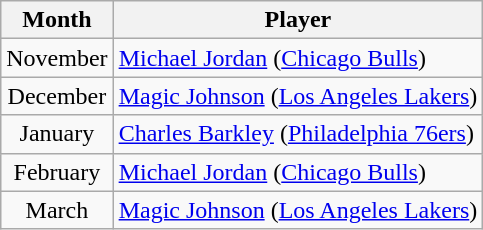<table class="wikitable">
<tr>
<th>Month</th>
<th>Player</th>
</tr>
<tr>
<td align=center>November</td>
<td><a href='#'>Michael Jordan</a> (<a href='#'>Chicago Bulls</a>)</td>
</tr>
<tr>
<td align=center>December</td>
<td><a href='#'>Magic Johnson</a> (<a href='#'>Los Angeles Lakers</a>)</td>
</tr>
<tr>
<td align=center>January</td>
<td><a href='#'>Charles Barkley</a> (<a href='#'>Philadelphia 76ers</a>)</td>
</tr>
<tr>
<td align=center>February</td>
<td><a href='#'>Michael Jordan</a> (<a href='#'>Chicago Bulls</a>)</td>
</tr>
<tr>
<td align=center>March</td>
<td><a href='#'>Magic Johnson</a> (<a href='#'>Los Angeles Lakers</a>)</td>
</tr>
</table>
